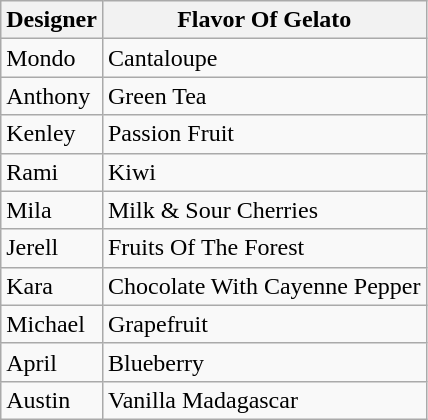<table class="wikitable">
<tr>
<th>Designer</th>
<th>Flavor Of Gelato</th>
</tr>
<tr>
<td>Mondo</td>
<td>Cantaloupe</td>
</tr>
<tr>
<td>Anthony</td>
<td>Green Tea</td>
</tr>
<tr>
<td>Kenley</td>
<td>Passion Fruit</td>
</tr>
<tr>
<td>Rami</td>
<td>Kiwi</td>
</tr>
<tr>
<td>Mila</td>
<td>Milk & Sour Cherries</td>
</tr>
<tr>
<td>Jerell</td>
<td>Fruits Of The Forest</td>
</tr>
<tr>
<td>Kara</td>
<td>Chocolate With Cayenne Pepper</td>
</tr>
<tr>
<td>Michael</td>
<td>Grapefruit</td>
</tr>
<tr>
<td>April</td>
<td>Blueberry</td>
</tr>
<tr>
<td>Austin</td>
<td>Vanilla Madagascar</td>
</tr>
</table>
